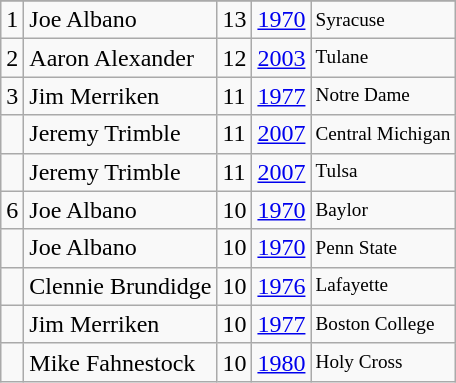<table class="wikitable">
<tr>
</tr>
<tr>
<td>1</td>
<td>Joe Albano</td>
<td>13</td>
<td><a href='#'>1970</a></td>
<td style="font-size:80%;">Syracuse</td>
</tr>
<tr>
<td>2</td>
<td>Aaron Alexander</td>
<td>12</td>
<td><a href='#'>2003</a></td>
<td style="font-size:80%;">Tulane</td>
</tr>
<tr>
<td>3</td>
<td>Jim Merriken</td>
<td>11</td>
<td><a href='#'>1977</a></td>
<td style="font-size:80%;">Notre Dame</td>
</tr>
<tr>
<td></td>
<td>Jeremy Trimble</td>
<td>11</td>
<td><a href='#'>2007</a></td>
<td style="font-size:80%;">Central Michigan</td>
</tr>
<tr>
<td></td>
<td>Jeremy Trimble</td>
<td>11</td>
<td><a href='#'>2007</a></td>
<td style="font-size:80%;">Tulsa</td>
</tr>
<tr>
<td>6</td>
<td>Joe Albano</td>
<td>10</td>
<td><a href='#'>1970</a></td>
<td style="font-size:80%;">Baylor</td>
</tr>
<tr>
<td></td>
<td>Joe Albano</td>
<td>10</td>
<td><a href='#'>1970</a></td>
<td style="font-size:80%;">Penn State</td>
</tr>
<tr>
<td></td>
<td>Clennie Brundidge</td>
<td>10</td>
<td><a href='#'>1976</a></td>
<td style="font-size:80%;">Lafayette</td>
</tr>
<tr>
<td></td>
<td>Jim Merriken</td>
<td>10</td>
<td><a href='#'>1977</a></td>
<td style="font-size:80%;">Boston College</td>
</tr>
<tr>
<td></td>
<td>Mike Fahnestock</td>
<td>10</td>
<td><a href='#'>1980</a></td>
<td style="font-size:80%;">Holy Cross</td>
</tr>
</table>
